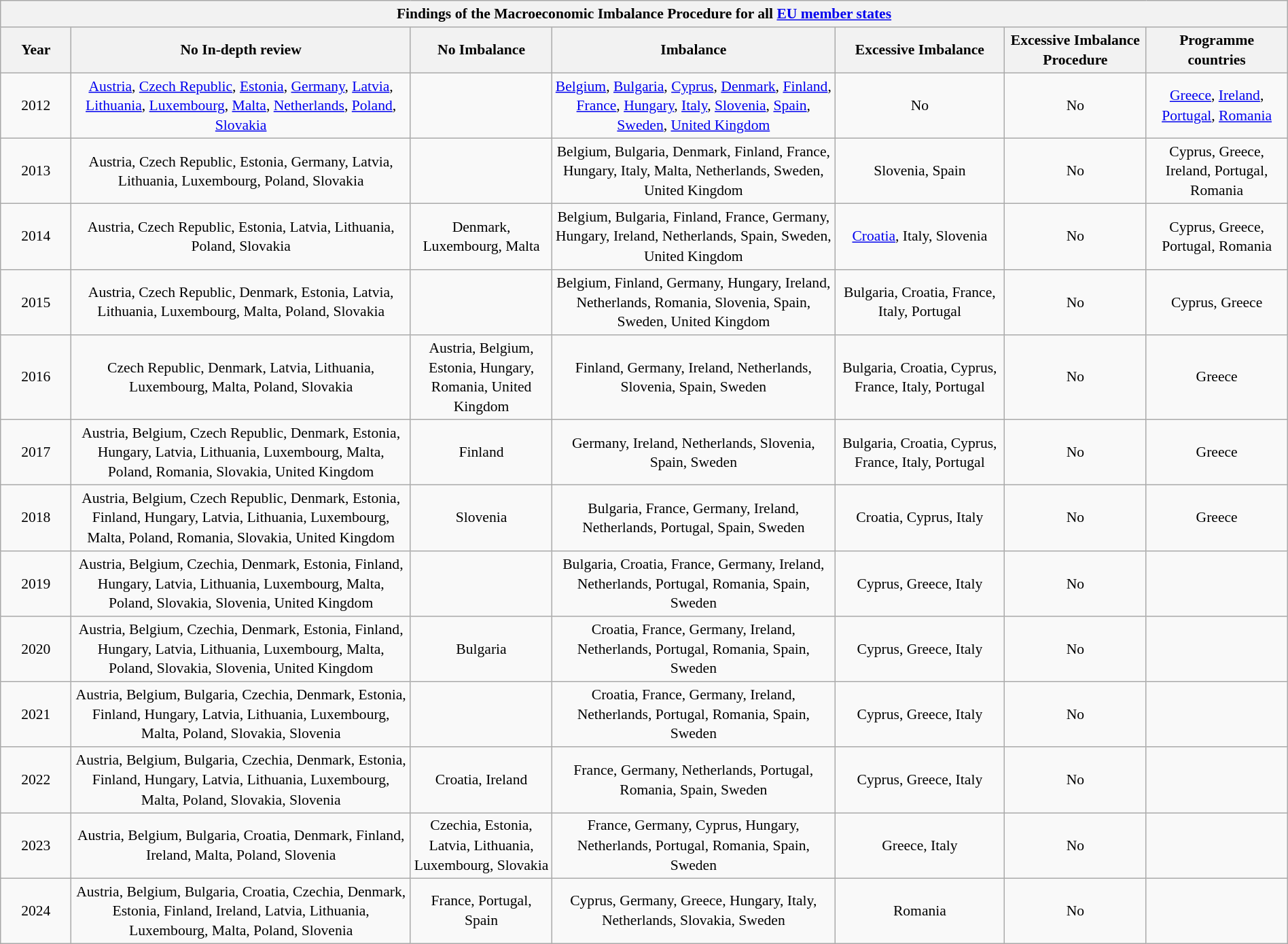<table class="wikitable" style="width:100%; font-size:90%; line-height:1.33; text-align:center">
<tr>
<th colspan="7">Findings of the Macroeconomic Imbalance Procedure for all <a href='#'>EU member states</a></th>
</tr>
<tr>
<th style="width:5%">Year</th>
<th style="width:24%">No In-depth review</th>
<th style="width:10%">No Imbalance</th>
<th style="width:20%">Imbalance</th>
<th style="width:12%">Excessive Imbalance</th>
<th style="width:10%">Excessive Imbalance Procedure</th>
<th style="width:10%">Programme countries</th>
</tr>
<tr>
<td>2012</td>
<td><a href='#'>Austria</a>, <a href='#'>Czech Republic</a>, <a href='#'>Estonia</a>, <a href='#'>Germany</a>, <a href='#'>Latvia</a>, <a href='#'>Lithuania</a>, <a href='#'>Luxembourg</a>, <a href='#'>Malta</a>, <a href='#'>Netherlands</a>, <a href='#'>Poland</a>, <a href='#'>Slovakia</a></td>
<td></td>
<td><a href='#'>Belgium</a>, <a href='#'>Bulgaria</a>, <a href='#'>Cyprus</a>, <a href='#'>Denmark</a>, <a href='#'>Finland</a>, <a href='#'>France</a>, <a href='#'>Hungary</a>, <a href='#'>Italy</a>, <a href='#'>Slovenia</a>, <a href='#'>Spain</a>, <a href='#'>Sweden</a>, <a href='#'>United Kingdom</a></td>
<td>No</td>
<td>No</td>
<td><a href='#'>Greece</a>, <a href='#'>Ireland</a>, <a href='#'>Portugal</a>, <a href='#'>Romania</a></td>
</tr>
<tr>
<td>2013</td>
<td>Austria, Czech Republic, Estonia, Germany, Latvia, Lithuania, Luxembourg, Poland, Slovakia</td>
<td></td>
<td>Belgium, Bulgaria, Denmark, Finland, France, Hungary, Italy, Malta, Netherlands, Sweden, United Kingdom</td>
<td>Slovenia, Spain</td>
<td>No</td>
<td>Cyprus, Greece, Ireland, Portugal, Romania</td>
</tr>
<tr>
<td>2014</td>
<td>Austria, Czech Republic, Estonia, Latvia, Lithuania, Poland, Slovakia</td>
<td>Denmark, Luxembourg, Malta</td>
<td>Belgium, Bulgaria, Finland, France, Germany, Hungary, Ireland, Netherlands, Spain, Sweden, United Kingdom</td>
<td><a href='#'>Croatia</a>, Italy, Slovenia</td>
<td>No</td>
<td>Cyprus, Greece, Portugal, Romania</td>
</tr>
<tr>
<td>2015</td>
<td>Austria, Czech Republic, Denmark, Estonia, Latvia, Lithuania, Luxembourg, Malta, Poland, Slovakia</td>
<td></td>
<td>Belgium, Finland, Germany, Hungary, Ireland, Netherlands, Romania, Slovenia, Spain, Sweden, United Kingdom</td>
<td>Bulgaria, Croatia, France, Italy, Portugal</td>
<td>No</td>
<td>Cyprus, Greece</td>
</tr>
<tr>
<td>2016</td>
<td>Czech Republic, Denmark, Latvia, Lithuania, Luxembourg, Malta, Poland, Slovakia</td>
<td>Austria, Belgium, Estonia, Hungary, Romania, United Kingdom</td>
<td>Finland, Germany, Ireland, Netherlands, Slovenia, Spain, Sweden</td>
<td>Bulgaria, Croatia, Cyprus, France, Italy, Portugal</td>
<td>No</td>
<td>Greece</td>
</tr>
<tr>
<td>2017</td>
<td>Austria, Belgium, Czech Republic, Denmark, Estonia, Hungary, Latvia, Lithuania, Luxembourg, Malta, Poland, Romania, Slovakia, United Kingdom</td>
<td>Finland</td>
<td>Germany, Ireland, Netherlands, Slovenia, Spain, Sweden</td>
<td>Bulgaria, Croatia, Cyprus, France, Italy, Portugal</td>
<td>No</td>
<td>Greece</td>
</tr>
<tr>
<td>2018</td>
<td>Austria, Belgium, Czech Republic, Denmark, Estonia, Finland, Hungary, Latvia, Lithuania, Luxembourg, Malta, Poland, Romania, Slovakia, United Kingdom</td>
<td>Slovenia</td>
<td>Bulgaria, France, Germany, Ireland, Netherlands, Portugal, Spain, Sweden</td>
<td>Croatia, Cyprus, Italy</td>
<td>No</td>
<td>Greece</td>
</tr>
<tr>
<td>2019</td>
<td>Austria, Belgium, Czechia, Denmark, Estonia, Finland, Hungary, Latvia, Lithuania, Luxembourg, Malta, Poland, Slovakia, Slovenia, United Kingdom</td>
<td></td>
<td>Bulgaria, Croatia, France, Germany, Ireland, Netherlands, Portugal, Romania, Spain, Sweden</td>
<td>Cyprus, Greece, Italy</td>
<td>No</td>
<td></td>
</tr>
<tr>
<td>2020</td>
<td>Austria, Belgium, Czechia, Denmark, Estonia, Finland, Hungary, Latvia, Lithuania, Luxembourg, Malta, Poland, Slovakia, Slovenia, United Kingdom</td>
<td>Bulgaria</td>
<td>Croatia, France, Germany, Ireland, Netherlands, Portugal, Romania, Spain, Sweden</td>
<td>Cyprus, Greece, Italy</td>
<td>No</td>
<td></td>
</tr>
<tr>
<td>2021</td>
<td>Austria, Belgium, Bulgaria, Czechia, Denmark, Estonia, Finland, Hungary, Latvia, Lithuania, Luxembourg, Malta, Poland, Slovakia, Slovenia</td>
<td></td>
<td>Croatia, France, Germany, Ireland, Netherlands, Portugal, Romania, Spain, Sweden</td>
<td>Cyprus, Greece, Italy</td>
<td>No</td>
<td></td>
</tr>
<tr>
<td>2022</td>
<td>Austria, Belgium, Bulgaria, Czechia, Denmark, Estonia, Finland, Hungary, Latvia, Lithuania, Luxembourg, Malta, Poland, Slovakia, Slovenia</td>
<td>Croatia, Ireland</td>
<td>France, Germany, Netherlands, Portugal, Romania, Spain, Sweden</td>
<td>Cyprus, Greece, Italy</td>
<td>No</td>
<td></td>
</tr>
<tr>
<td>2023</td>
<td>Austria, Belgium, Bulgaria, Croatia, Denmark, Finland, Ireland, Malta, Poland, Slovenia</td>
<td>Czechia, Estonia, Latvia, Lithuania, Luxembourg, Slovakia</td>
<td>France, Germany, Cyprus, Hungary, Netherlands, Portugal, Romania, Spain, Sweden </td>
<td>Greece, Italy</td>
<td>No</td>
<td></td>
</tr>
<tr>
<td>2024</td>
<td>Austria, Belgium, Bulgaria, Croatia, Czechia, Denmark, Estonia, Finland, Ireland, Latvia, Lithuania, Luxembourg, Malta, Poland, Slovenia</td>
<td>France, Portugal, Spain</td>
<td>Cyprus, Germany, Greece, Hungary, Italy, Netherlands, Slovakia, Sweden </td>
<td>Romania</td>
<td>No</td>
<td></td>
</tr>
</table>
